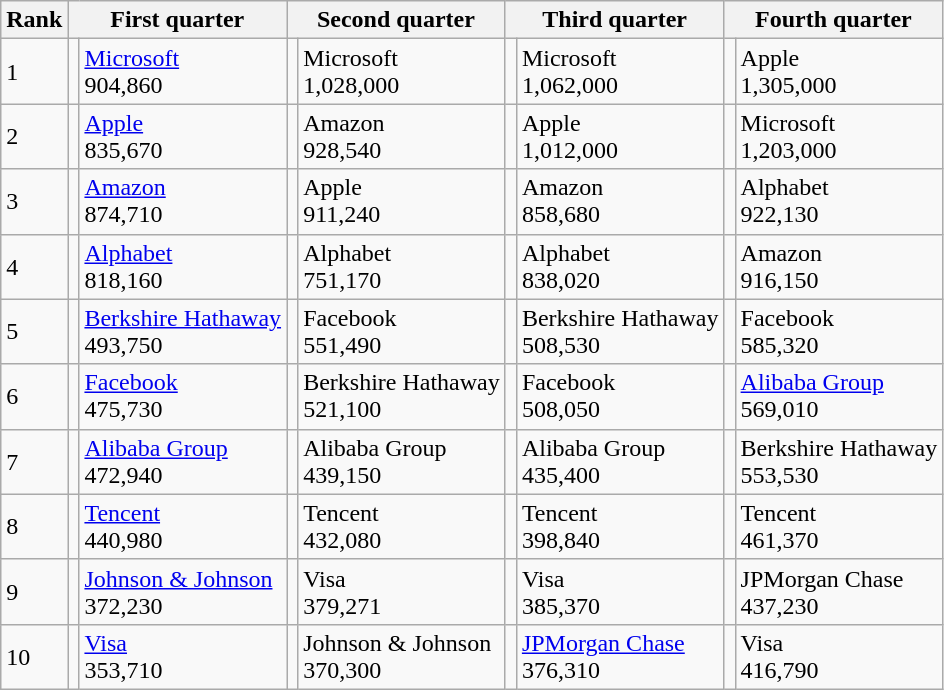<table class="wikitable">
<tr>
<th>Rank</th>
<th colspan = 2>First quarter</th>
<th colspan = 2>Second quarter</th>
<th colspan = 2>Third quarter</th>
<th colspan = 2>Fourth quarter</th>
</tr>
<tr>
<td>1</td>
<td></td>
<td><a href='#'>Microsoft</a> <br> 904,860</td>
<td></td>
<td>Microsoft <br> 1,028,000</td>
<td></td>
<td>Microsoft <br> 1,062,000</td>
<td></td>
<td>Apple <br> 1,305,000</td>
</tr>
<tr>
<td>2</td>
<td></td>
<td><a href='#'>Apple</a> <br> 835,670</td>
<td></td>
<td>Amazon <br> 928,540</td>
<td></td>
<td>Apple <br> 1,012,000</td>
<td></td>
<td>Microsoft <br> 1,203,000</td>
</tr>
<tr>
<td>3</td>
<td></td>
<td><a href='#'>Amazon</a> <br> 874,710</td>
<td></td>
<td>Apple <br> 911,240</td>
<td></td>
<td>Amazon <br> 858,680</td>
<td></td>
<td>Alphabet <br> 922,130</td>
</tr>
<tr>
<td>4</td>
<td></td>
<td><a href='#'>Alphabet</a> <br> 818,160</td>
<td></td>
<td>Alphabet <br> 751,170</td>
<td></td>
<td>Alphabet <br> 838,020</td>
<td></td>
<td>Amazon <br> 916,150</td>
</tr>
<tr>
<td>5</td>
<td></td>
<td><a href='#'>Berkshire Hathaway</a> <br> 493,750</td>
<td></td>
<td>Facebook <br> 551,490</td>
<td></td>
<td>Berkshire Hathaway <br> 508,530</td>
<td></td>
<td>Facebook <br> 585,320</td>
</tr>
<tr>
<td>6</td>
<td></td>
<td><a href='#'>Facebook</a> <br> 475,730</td>
<td></td>
<td>Berkshire Hathaway <br> 521,100</td>
<td></td>
<td>Facebook <br> 508,050</td>
<td></td>
<td><a href='#'>Alibaba Group</a> <br> 569,010</td>
</tr>
<tr>
<td>7</td>
<td></td>
<td><a href='#'>Alibaba Group</a> <br> 472,940</td>
<td></td>
<td>Alibaba Group <br> 439,150</td>
<td></td>
<td>Alibaba Group <br> 435,400</td>
<td></td>
<td>Berkshire Hathaway <br> 553,530</td>
</tr>
<tr>
<td>8</td>
<td></td>
<td><a href='#'>Tencent</a> <br> 440,980</td>
<td></td>
<td>Tencent <br> 432,080</td>
<td></td>
<td>Tencent <br> 398,840</td>
<td></td>
<td>Tencent <br> 461,370</td>
</tr>
<tr>
<td>9</td>
<td></td>
<td><a href='#'>Johnson & Johnson</a> <br> 372,230</td>
<td></td>
<td>Visa <br> 379,271</td>
<td></td>
<td>Visa <br> 385,370</td>
<td></td>
<td>JPMorgan Chase <br> 437,230</td>
</tr>
<tr>
<td>10</td>
<td></td>
<td><a href='#'>Visa</a> <br> 353,710</td>
<td></td>
<td>Johnson & Johnson <br> 370,300</td>
<td></td>
<td><a href='#'>JPMorgan Chase</a> <br> 376,310</td>
<td></td>
<td>Visa <br> 416,790<br></td>
</tr>
</table>
